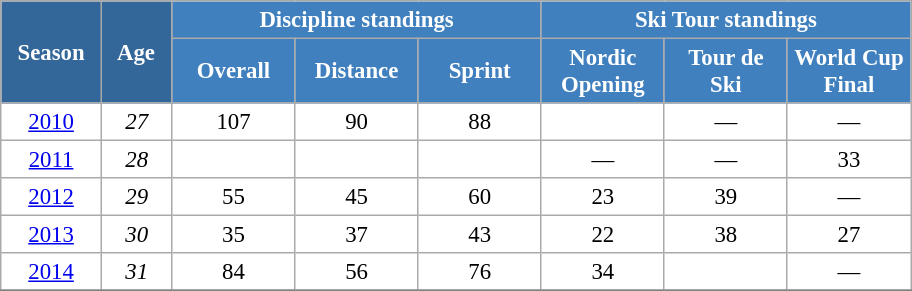<table class="wikitable" style="font-size:95%; text-align:center; border:grey solid 1px; border-collapse:collapse; background:#ffffff;">
<tr>
<th style="background-color:#369; color:white; width:60px;" rowspan="2"> Season </th>
<th style="background-color:#369; color:white; width:40px;" rowspan="2"> Age </th>
<th style="background-color:#4180be; color:white;" colspan="3">Discipline standings</th>
<th style="background-color:#4180be; color:white;" colspan="3">Ski Tour standings</th>
</tr>
<tr>
<th style="background-color:#4180be; color:white; width:75px;">Overall</th>
<th style="background-color:#4180be; color:white; width:75px;">Distance</th>
<th style="background-color:#4180be; color:white; width:75px;">Sprint</th>
<th style="background-color:#4180be; color:white; width:75px;">Nordic<br>Opening</th>
<th style="background-color:#4180be; color:white; width:75px;">Tour de<br>Ski</th>
<th style="background-color:#4180be; color:white; width:75px;">World Cup<br>Final</th>
</tr>
<tr>
<td><a href='#'>2010</a></td>
<td><em>27</em></td>
<td>107</td>
<td>90</td>
<td>88</td>
<td></td>
<td>—</td>
<td>—</td>
</tr>
<tr>
<td><a href='#'>2011</a></td>
<td><em>28</em></td>
<td></td>
<td></td>
<td></td>
<td>—</td>
<td>—</td>
<td>33</td>
</tr>
<tr>
<td><a href='#'>2012</a></td>
<td><em>29</em></td>
<td>55</td>
<td>45</td>
<td>60</td>
<td>23</td>
<td>39</td>
<td>—</td>
</tr>
<tr>
<td><a href='#'>2013</a></td>
<td><em>30</em></td>
<td>35</td>
<td>37</td>
<td>43</td>
<td>22</td>
<td>38</td>
<td>27</td>
</tr>
<tr>
<td><a href='#'>2014</a></td>
<td><em>31</em></td>
<td>84</td>
<td>56</td>
<td>76</td>
<td>34</td>
<td></td>
<td>—</td>
</tr>
<tr>
</tr>
</table>
